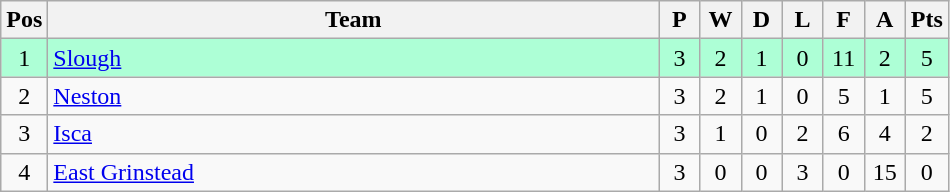<table class="wikitable" style="font-size: 100%">
<tr>
<th width=20>Pos</th>
<th width=400>Team</th>
<th width=20>P</th>
<th width=20>W</th>
<th width=20>D</th>
<th width=20>L</th>
<th width=20>F</th>
<th width=20>A</th>
<th width=20>Pts</th>
</tr>
<tr align=center style="background: #ADFFD6;">
<td>1</td>
<td align="left"><a href='#'>Slough</a></td>
<td>3</td>
<td>2</td>
<td>1</td>
<td>0</td>
<td>11</td>
<td>2</td>
<td>5</td>
</tr>
<tr align=center>
<td>2</td>
<td align="left"><a href='#'>Neston</a></td>
<td>3</td>
<td>2</td>
<td>1</td>
<td>0</td>
<td>5</td>
<td>1</td>
<td>5</td>
</tr>
<tr align=center>
<td>3</td>
<td align="left"><a href='#'>Isca</a></td>
<td>3</td>
<td>1</td>
<td>0</td>
<td>2</td>
<td>6</td>
<td>4</td>
<td>2</td>
</tr>
<tr align=center>
<td>4</td>
<td align="left"><a href='#'>East Grinstead</a></td>
<td>3</td>
<td>0</td>
<td>0</td>
<td>3</td>
<td>0</td>
<td>15</td>
<td>0</td>
</tr>
</table>
